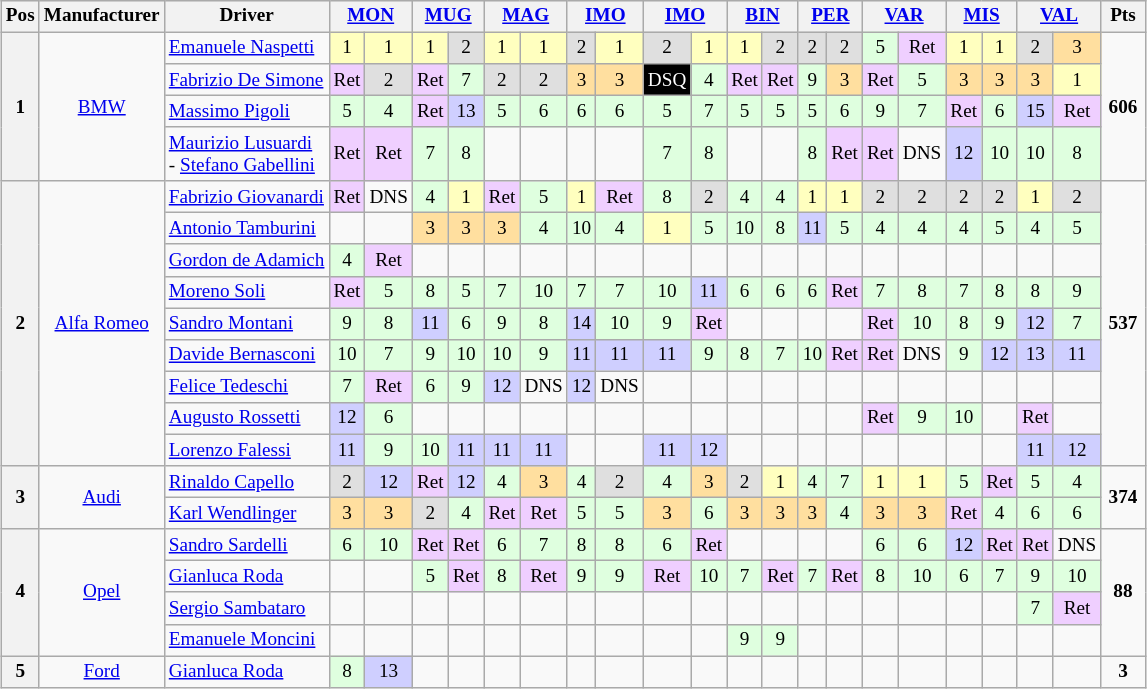<table>
<tr>
<td valign="top"><br><table align="left"| class="wikitable" style="font-size: 80%; text-align: center">
<tr>
<th>Pos</th>
<th>Manufacturer</th>
<th>Driver</th>
<th colspan=2><a href='#'>MON</a><br></th>
<th colspan=2><a href='#'>MUG</a><br></th>
<th colspan=2><a href='#'>MAG</a><br></th>
<th colspan=2><a href='#'>IMO</a><br></th>
<th colspan=2><a href='#'>IMO</a><br></th>
<th colspan=2><a href='#'>BIN</a><br></th>
<th colspan=2><a href='#'>PER</a><br></th>
<th colspan=2><a href='#'>VAR</a><br></th>
<th colspan=2><a href='#'>MIS</a><br></th>
<th colspan=2><a href='#'>VAL</a><br></th>
<th valign="middle"> Pts </th>
</tr>
<tr>
<th rowspan=4>1</th>
<td rowspan=4> <a href='#'>BMW</a></td>
<td align="left"> <a href='#'>Emanuele Naspetti</a></td>
<td style="background:#FFFFBF;">1</td>
<td style="background:#FFFFBF;">1</td>
<td style="background:#FFFFBF;">1</td>
<td style="background:#DFDFDF;">2</td>
<td style="background:#FFFFBF;">1</td>
<td style="background:#FFFFBF;">1</td>
<td style="background:#DFDFDF;">2</td>
<td style="background:#FFFFBF;">1</td>
<td style="background:#DFDFDF;">2</td>
<td style="background:#FFFFBF;">1</td>
<td style="background:#FFFFBF;">1</td>
<td style="background:#DFDFDF;">2</td>
<td style="background:#DFDFDF;">2</td>
<td style="background:#DFDFDF;">2</td>
<td style="background:#DFFFDF;">5</td>
<td style="background:#efcfff;">Ret</td>
<td style="background:#FFFFBF;">1</td>
<td style="background:#FFFFBF;">1</td>
<td style="background:#DFDFDF;">2</td>
<td style="background:#FFDF9F;">3</td>
<td rowspan=4><strong>606</strong></td>
</tr>
<tr>
<td align="left"> <a href='#'>Fabrizio De Simone</a></td>
<td style="background:#efcfff;">Ret</td>
<td style="background:#DFDFDF;">2</td>
<td style="background:#efcfff;">Ret</td>
<td style="background:#DFFFDF;">7</td>
<td style="background:#DFDFDF;">2</td>
<td style="background:#DFDFDF;">2</td>
<td style="background:#FFDF9F;">3</td>
<td style="background:#FFDF9F;">3</td>
<td align=center style="background:#000000; color:white;">DSQ</td>
<td style="background:#DFFFDF;">4</td>
<td style="background:#efcfff;">Ret</td>
<td style="background:#efcfff;">Ret</td>
<td style="background:#DFFFDF;">9</td>
<td style="background:#FFDF9F;">3</td>
<td style="background:#efcfff;">Ret</td>
<td style="background:#DFFFDF;">5</td>
<td style="background:#FFDF9F;">3</td>
<td style="background:#FFDF9F;">3</td>
<td style="background:#FFDF9F;">3</td>
<td style="background:#FFFFBF;">1</td>
</tr>
<tr>
<td align="left"> <a href='#'>Massimo Pigoli</a></td>
<td style="background:#DFFFDF;">5</td>
<td style="background:#DFFFDF;">4</td>
<td style="background:#efcfff;">Ret</td>
<td style="background:#CFCFFF;">13</td>
<td style="background:#DFFFDF;">5</td>
<td style="background:#DFFFDF;">6</td>
<td style="background:#DFFFDF;">6</td>
<td style="background:#DFFFDF;">6</td>
<td style="background:#DFFFDF;">5</td>
<td style="background:#DFFFDF;">7</td>
<td style="background:#DFFFDF;">5</td>
<td style="background:#DFFFDF;">5</td>
<td style="background:#DFFFDF;">5</td>
<td style="background:#DFFFDF;">6</td>
<td style="background:#DFFFDF;">9</td>
<td style="background:#DFFFDF;">7</td>
<td style="background:#efcfff;">Ret</td>
<td style="background:#DFFFDF;">6</td>
<td style="background:#CFCFFF;">15</td>
<td style="background:#efcfff;">Ret</td>
</tr>
<tr>
<td align="left"> <a href='#'>Maurizio Lusuardi</a> <br>- <a href='#'>Stefano Gabellini</a></td>
<td style="background:#efcfff;">Ret</td>
<td style="background:#efcfff;">Ret</td>
<td style="background:#DFFFDF;">7</td>
<td style="background:#DFFFDF;">8</td>
<td></td>
<td></td>
<td></td>
<td></td>
<td style="background:#DFFFDF;">7</td>
<td style="background:#DFFFDF;">8</td>
<td></td>
<td></td>
<td style="background:#DFFFDF;">8</td>
<td style="background:#efcfff;">Ret</td>
<td style="background:#efcfff;">Ret</td>
<td>DNS</td>
<td style="background:#CFCFFF;">12</td>
<td style="background:#DFFFDF;">10</td>
<td style="background:#DFFFDF;">10</td>
<td style="background:#DFFFDF;">8</td>
</tr>
<tr>
<th rowspan=9>2</th>
<td rowspan=9> <a href='#'>Alfa Romeo</a></td>
<td align="left"> <a href='#'>Fabrizio Giovanardi</a></td>
<td style="background:#efcfff;">Ret</td>
<td>DNS</td>
<td style="background:#dfffdf;">4</td>
<td style="background:#ffffbf;">1</td>
<td style="background:#efcfff;">Ret</td>
<td style="background:#dfffdf;">5</td>
<td style="background:#ffffbf;">1</td>
<td style="background:#efcfff;">Ret</td>
<td style="background:#dfffdf;">8</td>
<td style="background:#dfdfdf;">2</td>
<td style="background:#dfffdf;">4</td>
<td style="background:#dfffdf;">4</td>
<td style="background:#ffffbf;">1</td>
<td style="background:#ffffbf;">1</td>
<td style="background:#dfdfdf;">2</td>
<td style="background:#dfdfdf;">2</td>
<td style="background:#dfdfdf;">2</td>
<td style="background:#dfdfdf;">2</td>
<td style="background:#ffffbf;">1</td>
<td style="background:#dfdfdf;">2</td>
<td rowspan=9><strong>537</strong></td>
</tr>
<tr>
<td align="left"> <a href='#'>Antonio Tamburini</a></td>
<td></td>
<td></td>
<td style="background:#ffdf9f;">3</td>
<td style="background:#ffdf9f;">3</td>
<td style="background:#ffdf9f;">3</td>
<td style="background:#dfffdf;">4</td>
<td style="background:#dfffdf;">10</td>
<td style="background:#dfffdf;">4</td>
<td style="background:#ffffbf;">1</td>
<td style="background:#dfffdf;">5</td>
<td style="background:#dfffdf;">10</td>
<td style="background:#dfffdf;">8</td>
<td style="background:#CFCFFF;">11</td>
<td style="background:#dfffdf;">5</td>
<td style="background:#dfffdf;">4</td>
<td style="background:#dfffdf;">4</td>
<td style="background:#dfffdf;">4</td>
<td style="background:#dfffdf;">5</td>
<td style="background:#dfffdf;">4</td>
<td style="background:#dfffdf;">5</td>
</tr>
<tr>
<td align="left"> <a href='#'>Gordon de Adamich</a></td>
<td style="background:#dfffdf;">4</td>
<td style="background:#efcfff;">Ret</td>
<td></td>
<td></td>
<td></td>
<td></td>
<td></td>
<td></td>
<td></td>
<td></td>
<td></td>
<td></td>
<td></td>
<td></td>
<td></td>
<td></td>
<td></td>
<td></td>
<td></td>
<td></td>
</tr>
<tr>
<td align="left"> <a href='#'>Moreno Soli</a></td>
<td style="background:#efcfff;">Ret</td>
<td style="background:#dfffdf;">5</td>
<td style="background:#dfffdf;">8</td>
<td style="background:#dfffdf;">5</td>
<td style="background:#dfffdf;">7</td>
<td style="background:#dfffdf;">10</td>
<td style="background:#dfffdf;">7</td>
<td style="background:#dfffdf;">7</td>
<td style="background:#dfffdf;">10</td>
<td style="background:#CFCFFF;">11</td>
<td style="background:#dfffdf;">6</td>
<td style="background:#dfffdf;">6</td>
<td style="background:#dfffdf;">6</td>
<td style="background:#efcfff;">Ret</td>
<td style="background:#dfffdf;">7</td>
<td style="background:#dfffdf;">8</td>
<td style="background:#dfffdf;">7</td>
<td style="background:#dfffdf;">8</td>
<td style="background:#dfffdf;">8</td>
<td style="background:#dfffdf;">9</td>
</tr>
<tr>
<td align="left"> <a href='#'>Sandro Montani</a></td>
<td style="background:#dfffdf;">9</td>
<td style="background:#dfffdf;">8</td>
<td style="background:#CFCFFF;">11</td>
<td style="background:#dfffdf;">6</td>
<td style="background:#dfffdf;">9</td>
<td style="background:#dfffdf;">8</td>
<td style="background:#CFCFFF;">14</td>
<td style="background:#dfffdf;">10</td>
<td style="background:#dfffdf;">9</td>
<td style="background:#efcfff;">Ret</td>
<td></td>
<td></td>
<td></td>
<td></td>
<td style="background:#efcfff;">Ret</td>
<td style="background:#dfffdf;">10</td>
<td style="background:#dfffdf;">8</td>
<td style="background:#dfffdf;">9</td>
<td style="background:#CFCFFF;">12</td>
<td style="background:#dfffdf;">7</td>
</tr>
<tr>
<td align="left"> <a href='#'>Davide Bernasconi</a></td>
<td style="background:#dfffdf;">10</td>
<td style="background:#dfffdf;">7</td>
<td style="background:#dfffdf;">9</td>
<td style="background:#dfffdf;">10</td>
<td style="background:#dfffdf;">10</td>
<td style="background:#dfffdf;">9</td>
<td style="background:#CFCFFF;">11</td>
<td style="background:#CFCFFF;">11</td>
<td style="background:#CFCFFF;">11</td>
<td style="background:#dfffdf;">9</td>
<td style="background:#dfffdf;">8</td>
<td style="background:#dfffdf;">7</td>
<td style="background:#dfffdf;">10</td>
<td style="background:#efcfff;">Ret</td>
<td style="background:#efcfff;">Ret</td>
<td>DNS</td>
<td style="background:#dfffdf;">9</td>
<td style="background:#CFCFFF;">12</td>
<td style="background:#CFCFFF;">13</td>
<td style="background:#CFCFFF;">11</td>
</tr>
<tr>
<td align="left"> <a href='#'>Felice Tedeschi</a></td>
<td style="background:#dfffdf;">7</td>
<td style="background:#efcfff;">Ret</td>
<td style="background:#dfffdf;">6</td>
<td style="background:#dfffdf;">9</td>
<td style="background:#CFCFFF;">12</td>
<td>DNS</td>
<td style="background:#CFCFFF;">12</td>
<td>DNS</td>
<td></td>
<td></td>
<td></td>
<td></td>
<td></td>
<td></td>
<td></td>
<td></td>
<td></td>
<td></td>
<td></td>
<td></td>
</tr>
<tr>
<td align="left"> <a href='#'>Augusto Rossetti</a></td>
<td style="background:#CFCFFF;">12</td>
<td style="background:#dfffdf;">6</td>
<td></td>
<td></td>
<td></td>
<td></td>
<td></td>
<td></td>
<td></td>
<td></td>
<td></td>
<td></td>
<td></td>
<td></td>
<td style="background:#efcfff;">Ret</td>
<td style="background:#dfffdf;">9</td>
<td style="background:#dfffdf;">10</td>
<td></td>
<td style="background:#efcfff;">Ret</td>
<td></td>
</tr>
<tr>
<td align="left"> <a href='#'>Lorenzo Falessi</a></td>
<td style="background:#CFCFFF;">11</td>
<td style="background:#dfffdf;">9</td>
<td style="background:#dfffdf;">10</td>
<td style="background:#CFCFFF;">11</td>
<td style="background:#CFCFFF;">11</td>
<td style="background:#CFCFFF;">11</td>
<td></td>
<td></td>
<td style="background:#CFCFFF;">11</td>
<td style="background:#CFCFFF;">12</td>
<td></td>
<td></td>
<td></td>
<td></td>
<td></td>
<td></td>
<td></td>
<td></td>
<td style="background:#CFCFFF;">11</td>
<td style="background:#CFCFFF;">12</td>
</tr>
<tr>
<th rowspan=2>3</th>
<td rowspan=2> <a href='#'>Audi</a></td>
<td align="left"> <a href='#'>Rinaldo Capello</a></td>
<td style="background:#dfdfdf;">2</td>
<td style="background:#CFCFFF;">12</td>
<td style="background:#efcfff;">Ret</td>
<td style="background:#CFCFFF;">12</td>
<td style="background:#dfffdf;">4</td>
<td style="background:#ffdf9f;">3</td>
<td style="background:#dfffdf;">4</td>
<td style="background:#dfdfdf;">2</td>
<td style="background:#dfffdf;">4</td>
<td style="background:#ffdf9f;">3</td>
<td style="background:#dfdfdf;">2</td>
<td style="background:#ffffbf;">1</td>
<td style="background:#dfffdf;">4</td>
<td style="background:#dfffdf;">7</td>
<td style="background:#ffffbf;">1</td>
<td style="background:#ffffbf;">1</td>
<td style="background:#dfffdf;">5</td>
<td style="background:#efcfff;">Ret</td>
<td style="background:#dfffdf;">5</td>
<td style="background:#dfffdf;">4</td>
<td rowspan=2><strong>374</strong></td>
</tr>
<tr>
<td align="left"> <a href='#'>Karl Wendlinger</a></td>
<td style="background:#ffdf9f;">3</td>
<td style="background:#ffdf9f;">3</td>
<td style="background:#dfdfdf;">2</td>
<td style="background:#dfffdf;">4</td>
<td style="background:#efcfff;">Ret</td>
<td style="background:#efcfff;">Ret</td>
<td style="background:#dfffdf;">5</td>
<td style="background:#dfffdf;">5</td>
<td style="background:#ffdf9f;">3</td>
<td style="background:#dfffdf;">6</td>
<td style="background:#ffdf9f;">3</td>
<td style="background:#ffdf9f;">3</td>
<td style="background:#ffdf9f;">3</td>
<td style="background:#dfffdf;">4</td>
<td style="background:#ffdf9f;">3</td>
<td style="background:#ffdf9f;">3</td>
<td style="background:#efcfff;">Ret</td>
<td style="background:#dfffdf;">4</td>
<td style="background:#dfffdf;">6</td>
<td style="background:#dfffdf;">6</td>
</tr>
<tr>
<th rowspan=4>4</th>
<td rowspan=4> <a href='#'>Opel</a></td>
<td align="left"> <a href='#'>Sandro Sardelli</a></td>
<td style="background:#dfffdf;">6</td>
<td style="background:#dfffdf;">10</td>
<td style="background:#efcfff;">Ret</td>
<td style="background:#efcfff;">Ret</td>
<td style="background:#dfffdf;">6</td>
<td style="background:#dfffdf;">7</td>
<td style="background:#dfffdf;">8</td>
<td style="background:#dfffdf;">8</td>
<td style="background:#dfffdf;">6</td>
<td style="background:#efcfff;">Ret</td>
<td></td>
<td></td>
<td></td>
<td></td>
<td style="background:#dfffdf;">6</td>
<td style="background:#dfffdf;">6</td>
<td style="background:#CFCFFF;">12</td>
<td style="background:#efcfff;">Ret</td>
<td style="background:#efcfff;">Ret</td>
<td>DNS</td>
<td rowspan=4><strong>88</strong></td>
</tr>
<tr>
<td align="left"> <a href='#'>Gianluca Roda</a></td>
<td></td>
<td></td>
<td style="background:#dfffdf;">5</td>
<td style="background:#efcfff;">Ret</td>
<td style="background:#dfffdf;">8</td>
<td style="background:#efcfff;">Ret</td>
<td style="background:#dfffdf;">9</td>
<td style="background:#dfffdf;">9</td>
<td style="background:#efcfff;">Ret</td>
<td style="background:#dfffdf;">10</td>
<td style="background:#dfffdf;">7</td>
<td style="background:#efcfff;">Ret</td>
<td style="background:#dfffdf;">7</td>
<td style="background:#efcfff;">Ret</td>
<td style="background:#dfffdf;">8</td>
<td style="background:#dfffdf;">10</td>
<td style="background:#dfffdf;">6</td>
<td style="background:#dfffdf;">7</td>
<td style="background:#dfffdf;">9</td>
<td style="background:#dfffdf;">10</td>
</tr>
<tr>
<td align="left"> <a href='#'>Sergio Sambataro</a></td>
<td></td>
<td></td>
<td></td>
<td></td>
<td></td>
<td></td>
<td></td>
<td></td>
<td></td>
<td></td>
<td></td>
<td></td>
<td></td>
<td></td>
<td></td>
<td></td>
<td></td>
<td></td>
<td style="background:#dfffdf;">7</td>
<td style="background:#efcfff;">Ret</td>
</tr>
<tr>
<td align="left"> <a href='#'>Emanuele Moncini</a></td>
<td></td>
<td></td>
<td></td>
<td></td>
<td></td>
<td></td>
<td></td>
<td></td>
<td></td>
<td></td>
<td style="background:#dfffdf;">9</td>
<td style="background:#dfffdf;">9</td>
<td></td>
<td></td>
<td></td>
<td></td>
<td></td>
<td></td>
<td></td>
<td></td>
</tr>
<tr>
<th>5</th>
<td> <a href='#'>Ford</a></td>
<td align="left"> <a href='#'>Gianluca Roda</a></td>
<td style="background:#dfffdf;">8</td>
<td style="background:#CFCFFF;">13</td>
<td></td>
<td></td>
<td></td>
<td></td>
<td></td>
<td></td>
<td></td>
<td></td>
<td></td>
<td></td>
<td></td>
<td></td>
<td></td>
<td></td>
<td></td>
<td></td>
<td></td>
<td></td>
<td><strong>3</strong></td>
</tr>
</table>
</td>
<td valign="top"><br></td>
</tr>
</table>
